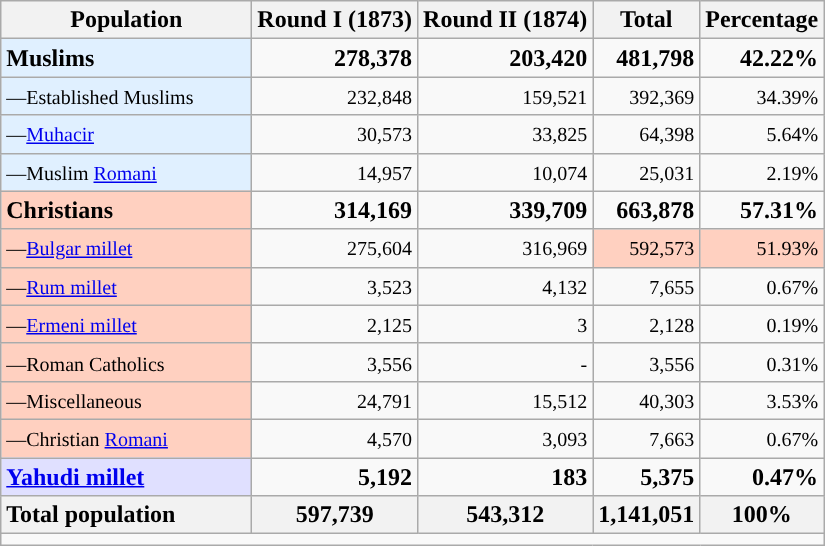<table class="wikitable sortable">
<tr>
<th style="width:120pt;">Population</th>
<th style="text-align:center;"style="width:70pt;">Round I (1873)</th>
<th style="text-align:center;"style="width:73pt;">Round II (1874)</th>
<th style="text-align:center;"style="width:70pt;">Total</th>
<th style="text-align:center;"style="width:70pt;">Percentage</th>
</tr>
<tr>
<td style="background:#E0F0FF;"><strong>Muslims</strong></td>
<td style="text-align:right;"><strong>278,378</strong></td>
<td style="text-align:right;"><strong>203,420</strong></td>
<td style="text-align:right;"><strong>481,798</strong></td>
<td style="text-align:right;"><strong>42.22%</strong></td>
</tr>
<tr>
<td style="background:#E0F0FF;"><small>—Established Muslims</small></td>
<td style="text-align:right;"><small>232,848</small></td>
<td style="text-align:right;"><small>159,521</small></td>
<td style="text-align:right;"><small>392,369</small></td>
<td style="text-align:right;"><small>34.39%</small></td>
</tr>
<tr>
<td style="background:#E0F0FF;"><small>—<a href='#'>Muhacir</a></small></td>
<td style="text-align:right;"><small>30,573</small></td>
<td style="text-align:right;"><small>33,825</small></td>
<td style="text-align:right;"><small>64,398</small></td>
<td style="text-align:right;"><small>5.64%</small></td>
</tr>
<tr>
<td style="background:#E0F0FF;"><small>—Muslim <a href='#'>Romani</a></small></td>
<td style="text-align:right;"><small>14,957</small></td>
<td style="text-align:right;"><small>10,074</small></td>
<td style="text-align:right;"><small>25,031</small></td>
<td style="text-align:right;"><small>2.19%</small></td>
</tr>
<tr>
<td style="background:#FFD0C0;"><strong>Christians</strong></td>
<td style="text-align:right;"><strong>314,169</strong></td>
<td style="text-align:right;"><strong>339,709</strong></td>
<td style="text-align:right;"><strong>663,878</strong></td>
<td style="text-align:right;"><strong>57.31%</strong></td>
</tr>
<tr>
<td style="background:#FFD0C0;"><small>—<a href='#'>Bulgar millet</a></small></td>
<td style="text-align:right;"><small>275,604</small></td>
<td style="text-align:right;"><small>316,969</small></td>
<td style="text-align:right; background:#FFD0C0;"><small>592,573</small></td>
<td style="text-align:right; background:#FFD0C0;"><small>51.93%</small></td>
</tr>
<tr>
<td style="background:#FFD0C0;"><small>—<a href='#'>Rum millet</a></small></td>
<td style="text-align:right;"><small>3,523</small></td>
<td style="text-align:right;"><small>4,132</small></td>
<td style="text-align:right;"><small>7,655</small></td>
<td style="text-align:right;"><small>0.67%</small></td>
</tr>
<tr>
<td style="background:#FFD0C0;"><small>—<a href='#'>Ermeni millet</a></small></td>
<td style="text-align:right;"><small>2,125</small></td>
<td style="text-align:right;"><small>3</small></td>
<td style="text-align:right;"><small>2,128</small></td>
<td style="text-align:right;"><small>0.19%</small></td>
</tr>
<tr>
<td style="background:#FFD0C0;"><small>—Roman Catholics</small></td>
<td style="text-align:right;"><small>3,556</small></td>
<td style="text-align:right;"><small>-</small></td>
<td style="text-align:right;"><small>3,556</small></td>
<td style="text-align:right;"><small>0.31%</small></td>
</tr>
<tr>
<td style="background:#FFD0C0;"><small>—Miscellaneous</small></td>
<td style="text-align:right;"><small>24,791</small></td>
<td style="text-align:right;"><small>15,512</small></td>
<td style="text-align:right;"><small>40,303</small></td>
<td style="text-align:right;"><small>3.53%</small></td>
</tr>
<tr>
<td style="background:#FFD0C0;"><small>—Christian <a href='#'>Romani</a></small></td>
<td style="text-align:right;"><small>4,570</small></td>
<td style="text-align:right;"><small>3,093</small></td>
<td style="text-align:right;"><small>7,663</small></td>
<td style="text-align:right;"><small>0.67%</small></td>
</tr>
<tr>
<td style="background:#E0E0FF;"><strong><a href='#'>Yahudi millet</a></strong></td>
<td style="text-align:right;"><strong>5,192</strong></td>
<td style="text-align:right;"><strong>183</strong></td>
<td style="text-align:right;"><strong>5,375</strong></td>
<td style="text-align:right;"><strong>0.47%</strong></td>
</tr>
<tr>
<th style="text-align:left;">Total population</th>
<th>597,739</th>
<th>543,312</th>
<th>1,141,051</th>
<th>100%</th>
</tr>
<tr>
<td colspan="11"></td>
</tr>
</table>
